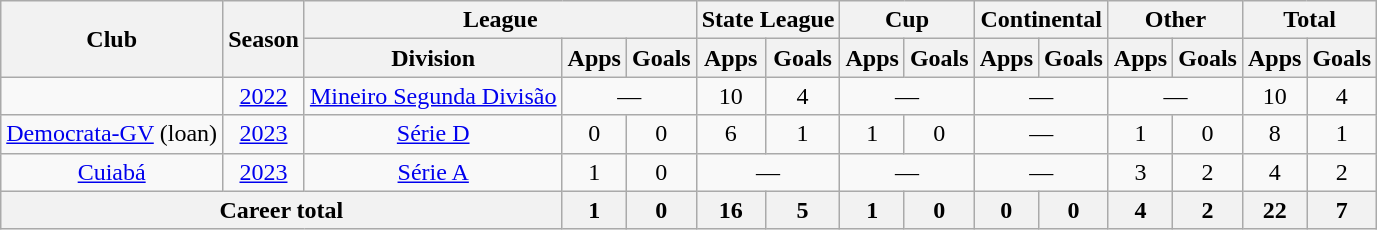<table class="wikitable" style="text-align: center;">
<tr>
<th rowspan="2">Club</th>
<th rowspan="2">Season</th>
<th colspan="3">League</th>
<th colspan="2">State League</th>
<th colspan="2">Cup</th>
<th colspan="2">Continental</th>
<th colspan="2">Other</th>
<th colspan="2">Total</th>
</tr>
<tr>
<th>Division</th>
<th>Apps</th>
<th>Goals</th>
<th>Apps</th>
<th>Goals</th>
<th>Apps</th>
<th>Goals</th>
<th>Apps</th>
<th>Goals</th>
<th>Apps</th>
<th>Goals</th>
<th>Apps</th>
<th>Goals</th>
</tr>
<tr>
<td valign="center"></td>
<td><a href='#'>2022</a></td>
<td><a href='#'>Mineiro Segunda Divisão</a></td>
<td colspan="2">—</td>
<td>10</td>
<td>4</td>
<td colspan="2">—</td>
<td colspan="2">—</td>
<td colspan="2">—</td>
<td>10</td>
<td>4</td>
</tr>
<tr>
<td valign="center"><a href='#'>Democrata-GV</a> (loan)</td>
<td><a href='#'>2023</a></td>
<td><a href='#'>Série D</a></td>
<td>0</td>
<td>0</td>
<td>6</td>
<td>1</td>
<td>1</td>
<td>0</td>
<td colspan="2">—</td>
<td>1</td>
<td>0</td>
<td>8</td>
<td>1</td>
</tr>
<tr>
<td valign="center"><a href='#'>Cuiabá</a></td>
<td><a href='#'>2023</a></td>
<td><a href='#'>Série A</a></td>
<td>1</td>
<td>0</td>
<td colspan="2">—</td>
<td colspan="2">—</td>
<td colspan="2">—</td>
<td>3</td>
<td>2</td>
<td>4</td>
<td>2</td>
</tr>
<tr>
<th colspan="3"><strong>Career total</strong></th>
<th>1</th>
<th>0</th>
<th>16</th>
<th>5</th>
<th>1</th>
<th>0</th>
<th>0</th>
<th>0</th>
<th>4</th>
<th>2</th>
<th>22</th>
<th>7</th>
</tr>
</table>
